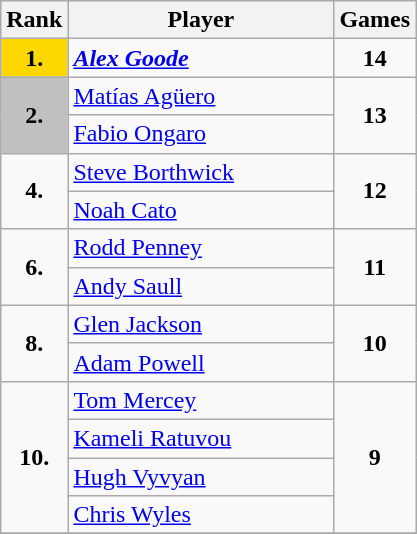<table class="wikitable sticky-header">
<tr>
<th width=35>Rank</th>
<th width=170>Player</th>
<th width=40>Games</th>
</tr>
<tr>
<td align=center bgcolor=Gold><strong>1.</strong></td>
<td> <strong><em><a href='#'>Alex Goode</a></em></strong></td>
<td align=center><strong>14</strong></td>
</tr>
<tr>
<td rowspan=2 align=center bgcolor=Silver><strong>2.</strong></td>
<td> <a href='#'>Matías Agüero</a></td>
<td rowspan=2 align=center><strong>13</strong></td>
</tr>
<tr>
<td> <a href='#'>Fabio Ongaro</a></td>
</tr>
<tr>
<td rowspan=2 align=center><strong>4.</strong></td>
<td> <a href='#'>Steve Borthwick</a></td>
<td rowspan=2 align=center><strong>12</strong></td>
</tr>
<tr>
<td> <a href='#'>Noah Cato</a></td>
</tr>
<tr>
<td rowspan=2 align=center><strong>6.</strong></td>
<td> <a href='#'>Rodd Penney</a></td>
<td rowspan=2 align=center><strong>11</strong></td>
</tr>
<tr>
<td> <a href='#'>Andy Saull</a></td>
</tr>
<tr>
<td rowspan=2 align=center><strong>8.</strong></td>
<td> <a href='#'>Glen Jackson</a></td>
<td rowspan=2 align=center><strong>10</strong></td>
</tr>
<tr>
<td> <a href='#'>Adam Powell</a></td>
</tr>
<tr>
<td rowspan=4 align=center><strong>10.</strong></td>
<td> <a href='#'>Tom Mercey</a></td>
<td rowspan=4 align=center><strong>9</strong></td>
</tr>
<tr>
<td> <a href='#'>Kameli Ratuvou</a></td>
</tr>
<tr>
<td> <a href='#'>Hugh Vyvyan</a></td>
</tr>
<tr>
<td> <a href='#'>Chris Wyles</a></td>
</tr>
<tr>
</tr>
</table>
